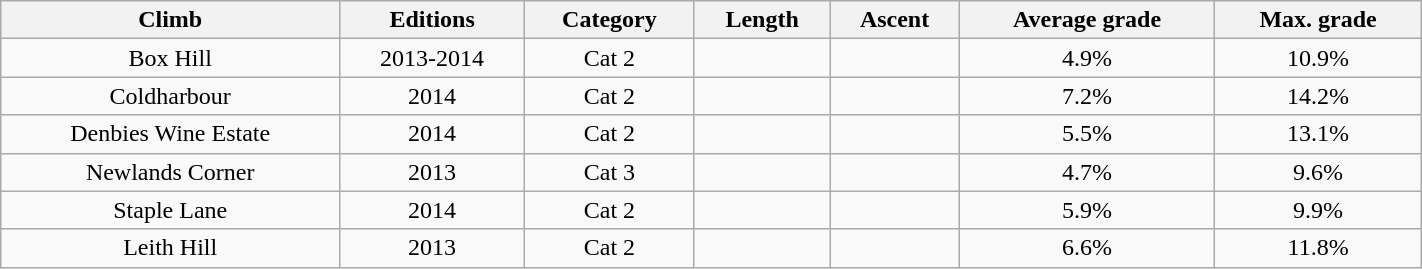<table class="wikitable" style="text-align:center;" width="75%">
<tr>
<th>Climb</th>
<th>Editions</th>
<th>Category</th>
<th>Length</th>
<th>Ascent</th>
<th>Average grade</th>
<th>Max. grade</th>
</tr>
<tr>
<td>Box Hill</td>
<td>2013-2014</td>
<td>Cat 2</td>
<td></td>
<td></td>
<td>4.9%</td>
<td>10.9%</td>
</tr>
<tr>
<td>Coldharbour</td>
<td>2014</td>
<td>Cat 2</td>
<td></td>
<td></td>
<td>7.2%</td>
<td>14.2%</td>
</tr>
<tr>
<td>Denbies Wine Estate</td>
<td>2014</td>
<td>Cat 2</td>
<td></td>
<td></td>
<td>5.5%</td>
<td>13.1%</td>
</tr>
<tr>
<td>Newlands Corner</td>
<td>2013</td>
<td>Cat 3</td>
<td></td>
<td></td>
<td>4.7%</td>
<td>9.6%</td>
</tr>
<tr>
<td>Staple Lane</td>
<td>2014</td>
<td>Cat 2</td>
<td></td>
<td></td>
<td>5.9%</td>
<td>9.9%</td>
</tr>
<tr>
<td>Leith Hill</td>
<td>2013</td>
<td>Cat 2</td>
<td></td>
<td></td>
<td>6.6%</td>
<td>11.8%</td>
</tr>
</table>
